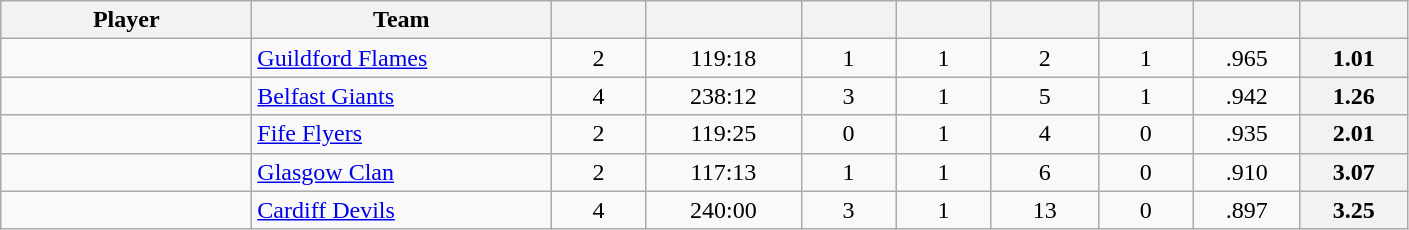<table class="wikitable sortable" style="text-align: center">
<tr>
<th style="width: 10em;">Player</th>
<th style="width: 12em;">Team</th>
<th style="width: 3.5em;"></th>
<th style="width: 6em;"></th>
<th style="width: 3.5em;"></th>
<th style="width: 3.5em;"></th>
<th style="width: 4em;"></th>
<th style="width: 3.5em;"></th>
<th style="width: 4em;"></th>
<th style="width: 4em;"></th>
</tr>
<tr>
<td style="text-align:left;"></td>
<td style="text-align:left;"><a href='#'>Guildford Flames</a></td>
<td>2</td>
<td>119:18</td>
<td>1</td>
<td>1</td>
<td>2</td>
<td>1</td>
<td>.965</td>
<th>1.01</th>
</tr>
<tr>
<td style="text-align:left;"></td>
<td style="text-align:left;"><a href='#'>Belfast Giants</a></td>
<td>4</td>
<td>238:12</td>
<td>3</td>
<td>1</td>
<td>5</td>
<td>1</td>
<td>.942</td>
<th>1.26</th>
</tr>
<tr>
<td style="text-align:left;"></td>
<td style="text-align:left;"><a href='#'>Fife Flyers</a></td>
<td>2</td>
<td>119:25</td>
<td>0</td>
<td>1</td>
<td>4</td>
<td>0</td>
<td>.935</td>
<th>2.01</th>
</tr>
<tr>
<td style="text-align:left;"></td>
<td style="text-align:left;"><a href='#'>Glasgow Clan</a></td>
<td>2</td>
<td>117:13</td>
<td>1</td>
<td>1</td>
<td>6</td>
<td>0</td>
<td>.910</td>
<th>3.07</th>
</tr>
<tr>
<td style="text-align:left;"></td>
<td style="text-align:left;"><a href='#'>Cardiff Devils</a></td>
<td>4</td>
<td>240:00</td>
<td>3</td>
<td>1</td>
<td>13</td>
<td>0</td>
<td>.897</td>
<th>3.25</th>
</tr>
</table>
